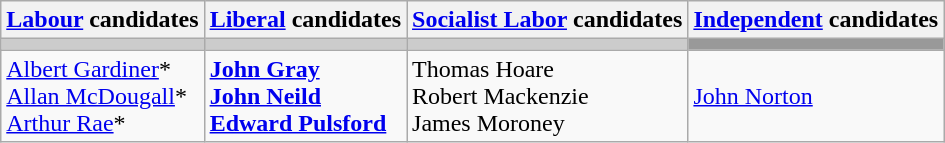<table class="wikitable">
<tr>
<th><a href='#'>Labour</a> candidates</th>
<th><a href='#'>Liberal</a> candidates</th>
<th><a href='#'>Socialist Labor</a> candidates</th>
<th><a href='#'>Independent</a> candidates</th>
</tr>
<tr bgcolor="#cccccc">
<td></td>
<td></td>
<td></td>
<td bgcolor="#999999"></td>
</tr>
<tr>
<td><a href='#'>Albert Gardiner</a>*<br><a href='#'>Allan McDougall</a>*<br><a href='#'>Arthur Rae</a>*</td>
<td><strong><a href='#'>John Gray</a></strong><br><strong><a href='#'>John Neild</a></strong><br><strong><a href='#'>Edward Pulsford</a></strong></td>
<td>Thomas Hoare<br>Robert Mackenzie<br>James Moroney</td>
<td><a href='#'>John Norton</a></td>
</tr>
</table>
